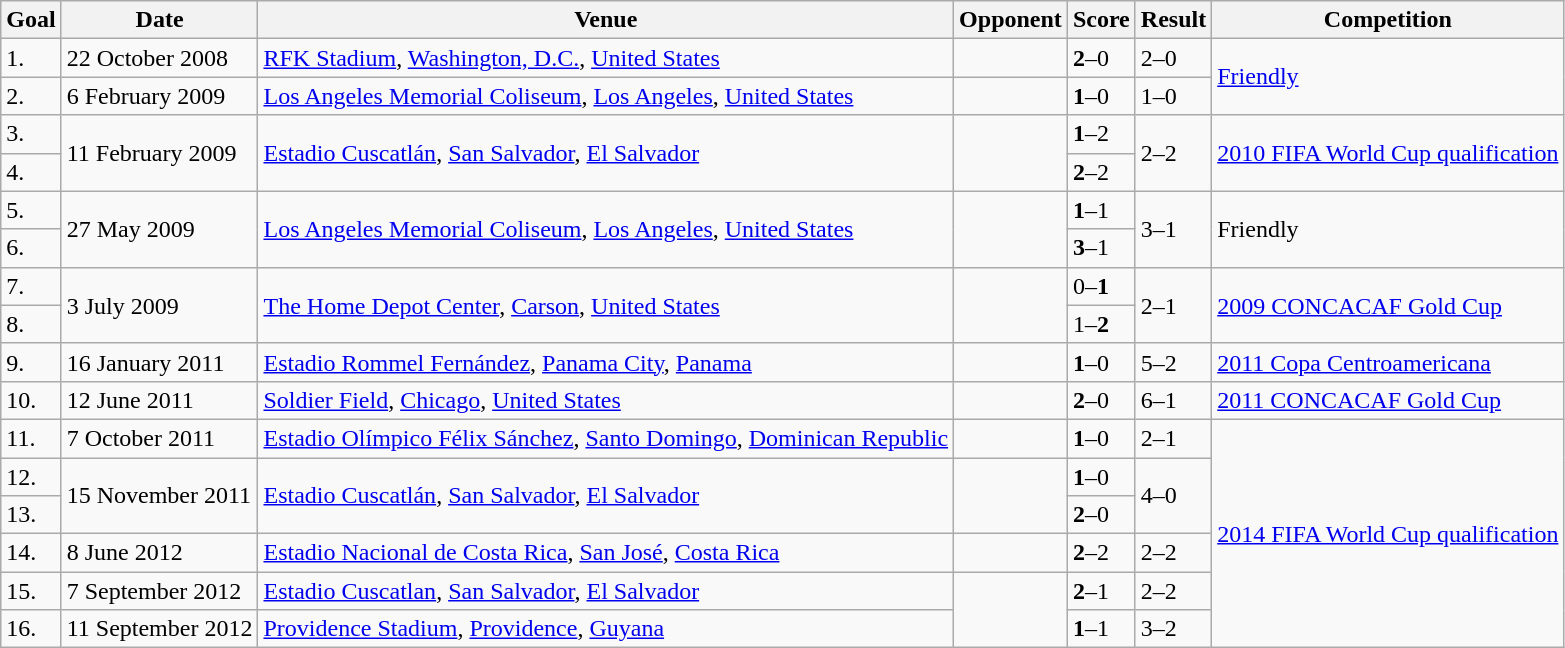<table class="wikitable">
<tr>
<th>Goal</th>
<th>Date</th>
<th>Venue</th>
<th>Opponent</th>
<th>Score</th>
<th>Result</th>
<th>Competition</th>
</tr>
<tr>
<td>1.</td>
<td>22 October 2008</td>
<td><a href='#'>RFK Stadium</a>, <a href='#'>Washington, D.C.</a>, <a href='#'>United States</a></td>
<td></td>
<td><strong>2</strong>–0</td>
<td>2–0</td>
<td rowspan=2><a href='#'>Friendly</a></td>
</tr>
<tr>
<td>2.</td>
<td>6 February 2009</td>
<td><a href='#'>Los Angeles Memorial Coliseum</a>, <a href='#'>Los Angeles</a>, <a href='#'>United States</a></td>
<td></td>
<td><strong>1</strong>–0</td>
<td>1–0</td>
</tr>
<tr>
<td>3.</td>
<td rowspan=2>11 February 2009</td>
<td rowspan=2><a href='#'>Estadio Cuscatlán</a>, <a href='#'>San Salvador</a>, <a href='#'>El Salvador</a></td>
<td rowspan=2></td>
<td><strong>1</strong>–2</td>
<td rowspan=2>2–2</td>
<td rowspan=2><a href='#'>2010 FIFA World Cup qualification</a></td>
</tr>
<tr>
<td>4.</td>
<td><strong>2</strong>–2</td>
</tr>
<tr>
<td>5.</td>
<td rowspan=2>27 May 2009</td>
<td rowspan=2><a href='#'>Los Angeles Memorial Coliseum</a>, <a href='#'>Los Angeles</a>, <a href='#'>United States</a></td>
<td rowspan=2></td>
<td><strong>1</strong>–1</td>
<td rowspan=2>3–1</td>
<td rowspan=2>Friendly</td>
</tr>
<tr>
<td>6.</td>
<td><strong>3</strong>–1</td>
</tr>
<tr>
<td>7.</td>
<td rowspan=2>3 July 2009</td>
<td rowspan=2><a href='#'>The Home Depot Center</a>, <a href='#'>Carson</a>, <a href='#'>United States</a></td>
<td rowspan=2></td>
<td>0–<strong>1</strong></td>
<td rowspan=2>2–1</td>
<td rowspan=2><a href='#'>2009 CONCACAF Gold Cup</a></td>
</tr>
<tr>
<td>8.</td>
<td>1–<strong>2</strong></td>
</tr>
<tr>
<td>9.</td>
<td>16 January 2011</td>
<td><a href='#'>Estadio Rommel Fernández</a>, <a href='#'>Panama City</a>, <a href='#'>Panama</a></td>
<td></td>
<td><strong>1</strong>–0</td>
<td>5–2</td>
<td><a href='#'>2011 Copa Centroamericana</a></td>
</tr>
<tr>
<td>10.</td>
<td>12 June 2011</td>
<td><a href='#'>Soldier Field</a>, <a href='#'>Chicago</a>, <a href='#'>United States</a></td>
<td></td>
<td><strong>2</strong>–0</td>
<td>6–1</td>
<td><a href='#'>2011 CONCACAF Gold Cup</a></td>
</tr>
<tr>
<td>11.</td>
<td>7 October 2011</td>
<td><a href='#'>Estadio Olímpico Félix Sánchez</a>, <a href='#'>Santo Domingo</a>, <a href='#'>Dominican Republic</a></td>
<td></td>
<td><strong>1</strong>–0</td>
<td>2–1</td>
<td rowspan=6><a href='#'>2014 FIFA World Cup qualification</a></td>
</tr>
<tr>
<td>12.</td>
<td rowspan=2>15 November 2011</td>
<td rowspan=2><a href='#'>Estadio Cuscatlán</a>, <a href='#'>San Salvador</a>, <a href='#'>El Salvador</a></td>
<td rowspan=2></td>
<td><strong>1</strong>–0</td>
<td rowspan=2>4–0</td>
</tr>
<tr>
<td>13.</td>
<td><strong>2</strong>–0</td>
</tr>
<tr>
<td>14.</td>
<td>8 June 2012</td>
<td><a href='#'>Estadio Nacional de Costa Rica</a>, <a href='#'>San José</a>, <a href='#'>Costa Rica</a></td>
<td></td>
<td><strong>2</strong>–2</td>
<td>2–2</td>
</tr>
<tr>
<td>15.</td>
<td>7 September 2012</td>
<td><a href='#'>Estadio Cuscatlan</a>, <a href='#'>San Salvador</a>, <a href='#'>El Salvador</a></td>
<td rowspan=2></td>
<td><strong>2</strong>–1</td>
<td>2–2</td>
</tr>
<tr>
<td>16.</td>
<td>11 September 2012</td>
<td><a href='#'>Providence Stadium</a>, <a href='#'>Providence</a>, <a href='#'>Guyana</a></td>
<td><strong>1</strong>–1</td>
<td>3–2</td>
</tr>
</table>
